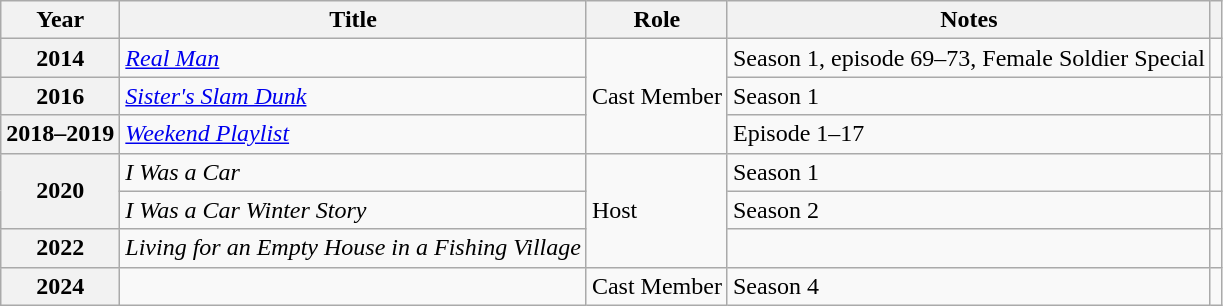<table class="wikitable plainrowheaders sortable">
<tr>
<th scope="col">Year</th>
<th scope="col">Title</th>
<th scope="col">Role</th>
<th scope="col">Notes</th>
<th scope="col" class="unsortable"></th>
</tr>
<tr>
<th scope="row">2014</th>
<td><em><a href='#'>Real Man</a></em></td>
<td rowspan="3">Cast Member</td>
<td>Season 1, episode 69–73, Female Soldier Special</td>
<td style="text-align:center"></td>
</tr>
<tr>
<th scope="row">2016</th>
<td><em><a href='#'>Sister's Slam Dunk</a></em></td>
<td>Season 1</td>
<td style="text-align:center"></td>
</tr>
<tr>
<th scope="row">2018–2019</th>
<td><em><a href='#'>Weekend Playlist</a></em></td>
<td>Episode 1–17</td>
<td style="text-align:center"></td>
</tr>
<tr>
<th scope="row" rowspan="2">2020</th>
<td><em>I Was a Car</em></td>
<td rowspan="3">Host</td>
<td>Season 1</td>
<td style="text-align:center"></td>
</tr>
<tr>
<td><em>I Was a Car Winter Story</em></td>
<td>Season 2</td>
<td style="text-align:center"></td>
</tr>
<tr>
<th scope="row">2022</th>
<td><em>Living for an Empty House in a Fishing Village</em></td>
<td></td>
<td style="text-align:center"></td>
</tr>
<tr>
<th scope="row">2024</th>
<td><em></em></td>
<td>Cast Member</td>
<td>Season 4</td>
<td style="text-align:center"></td>
</tr>
</table>
